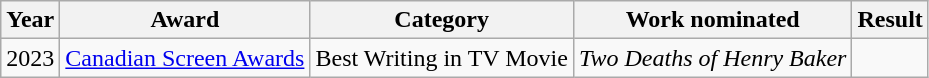<table class="wikitable sortable">
<tr>
<th>Year</th>
<th>Award</th>
<th>Category</th>
<th>Work nominated</th>
<th>Result</th>
</tr>
<tr>
<td>2023</td>
<td><a href='#'>Canadian Screen Awards</a></td>
<td>Best Writing in TV Movie</td>
<td><em>Two Deaths of Henry Baker</em></td>
<td></td>
</tr>
</table>
